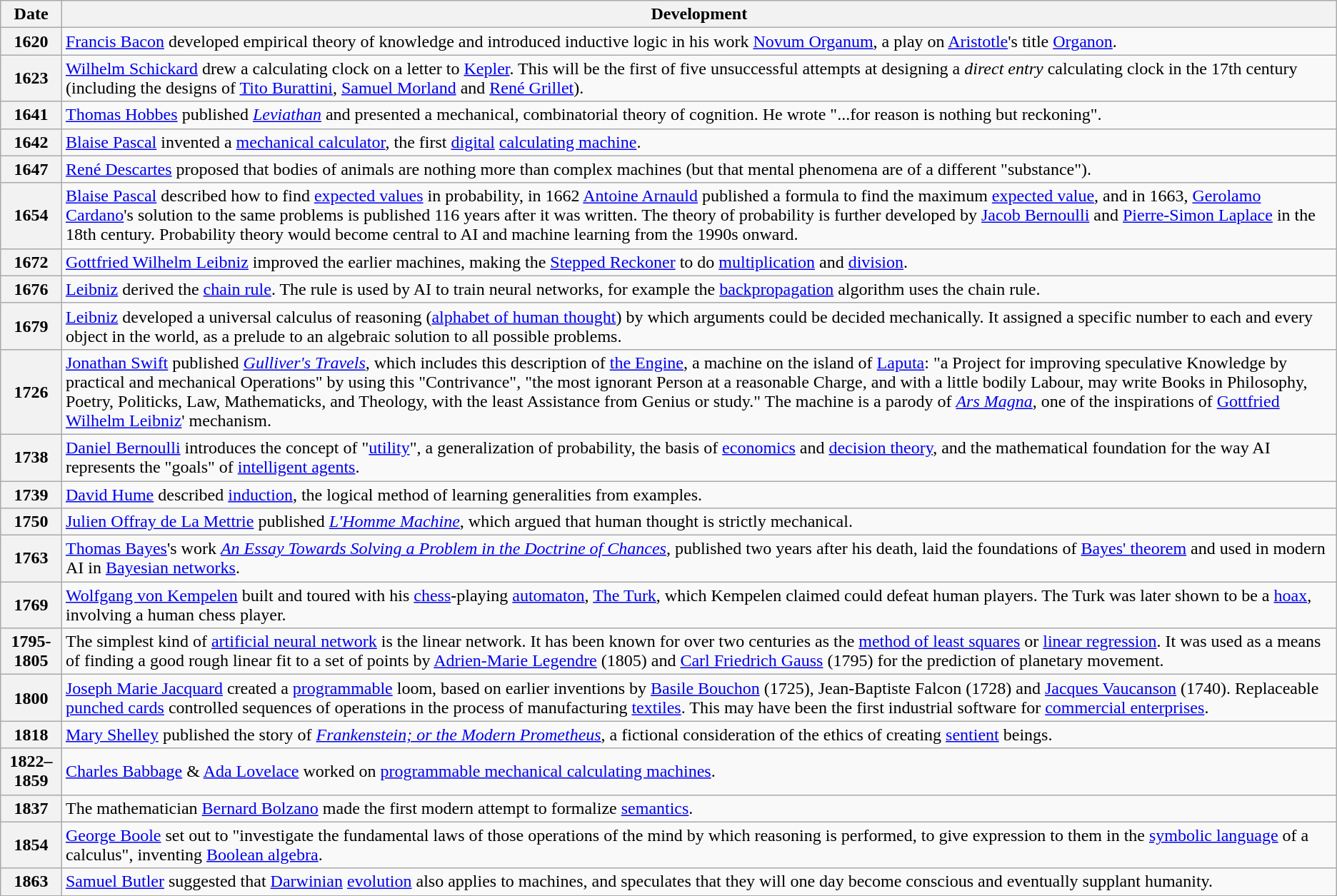<table class="wikitable">
<tr>
<th>Date</th>
<th>Development</th>
</tr>
<tr>
<th>1620</th>
<td><a href='#'>Francis Bacon</a> developed empirical theory of knowledge and introduced inductive logic in his work <a href='#'>Novum Organum</a>, a play on <a href='#'>Aristotle</a>'s title <a href='#'>Organon</a>.</td>
</tr>
<tr>
<th>1623</th>
<td><a href='#'>Wilhelm Schickard</a> drew a calculating clock on a letter to <a href='#'>Kepler</a>. This will be the first of five unsuccessful attempts at designing a <em>direct entry</em> calculating clock in the 17th century (including the designs of <a href='#'>Tito Burattini</a>, <a href='#'>Samuel Morland</a> and <a href='#'>René Grillet</a>).</td>
</tr>
<tr>
<th>1641</th>
<td><a href='#'>Thomas Hobbes</a> published <em><a href='#'>Leviathan</a></em> and presented a mechanical, combinatorial theory of cognition. He wrote "...for reason is nothing but reckoning".</td>
</tr>
<tr>
<th>1642</th>
<td><a href='#'>Blaise Pascal</a> invented a <a href='#'>mechanical calculator</a>, the first <a href='#'>digital</a> <a href='#'>calculating machine</a>.</td>
</tr>
<tr>
<th>1647</th>
<td><a href='#'>René Descartes</a> proposed that bodies of animals are nothing more than complex machines (but that mental phenomena are of a different "substance").</td>
</tr>
<tr>
<th>1654</th>
<td><a href='#'>Blaise Pascal</a> described how to find <a href='#'>expected values</a> in probability, in 1662 <a href='#'>Antoine Arnauld</a> published a formula to find the maximum <a href='#'>expected value</a>, and in 1663, <a href='#'>Gerolamo Cardano</a>'s solution to the same problems is published 116 years after it was written. The theory of probability is further developed by <a href='#'>Jacob Bernoulli</a> and <a href='#'>Pierre-Simon Laplace</a> in the 18th century. Probability theory would become central to AI and machine learning from the 1990s onward.</td>
</tr>
<tr>
<th>1672</th>
<td><a href='#'>Gottfried Wilhelm Leibniz</a> improved the earlier machines, making the <a href='#'>Stepped Reckoner</a> to do <a href='#'>multiplication</a> and <a href='#'>division</a>.</td>
</tr>
<tr>
<th>1676</th>
<td><a href='#'>Leibniz</a> derived the <a href='#'>chain rule</a>. The rule is used by AI to train neural networks, for example the <a href='#'>backpropagation</a> algorithm uses the chain rule.</td>
</tr>
<tr>
<th>1679</th>
<td><a href='#'>Leibniz</a> developed a universal calculus of reasoning (<a href='#'>alphabet of human thought</a>) by which arguments could be decided mechanically. It assigned a specific number to each and every object in the world, as a prelude to an algebraic solution to all possible problems.</td>
</tr>
<tr>
<th>1726</th>
<td><a href='#'>Jonathan Swift</a> published <em><a href='#'>Gulliver's Travels</a></em>, which includes this description of <a href='#'>the Engine</a>, a machine on the island of <a href='#'>Laputa</a>: "a Project for improving speculative Knowledge by practical and mechanical Operations" by using this "Contrivance", "the most ignorant Person at a reasonable Charge, and with a little bodily Labour, may write Books in Philosophy, Poetry, Politicks, Law, Mathematicks, and Theology, with the least Assistance from Genius or study." The machine is a parody of <em><a href='#'>Ars Magna</a></em>, one of the inspirations of <a href='#'>Gottfried Wilhelm Leibniz</a>' mechanism.</td>
</tr>
<tr>
<th>1738</th>
<td><a href='#'>Daniel Bernoulli</a> introduces the concept of "<a href='#'>utility</a>", a generalization of probability, the basis of <a href='#'>economics</a> and <a href='#'>decision theory</a>, and the mathematical foundation for the way AI represents the "goals" of <a href='#'>intelligent agents</a>.</td>
</tr>
<tr>
<th>1739</th>
<td><a href='#'>David Hume</a> described <a href='#'>induction</a>, the logical method of learning generalities from examples.</td>
</tr>
<tr>
<th>1750</th>
<td><a href='#'>Julien Offray de La Mettrie</a> published <em><a href='#'>L'Homme Machine</a></em>, which argued that human thought is strictly mechanical.</td>
</tr>
<tr>
<th>1763</th>
<td><a href='#'>Thomas Bayes</a>'s work <em><a href='#'>An Essay Towards Solving a Problem in the Doctrine of Chances</a></em>, published two years after his death, laid the foundations of <a href='#'>Bayes' theorem</a> and used in modern AI in <a href='#'>Bayesian networks</a>.</td>
</tr>
<tr>
<th>1769</th>
<td><a href='#'>Wolfgang von Kempelen</a> built and toured with his <a href='#'>chess</a>-playing <a href='#'>automaton</a>, <a href='#'>The Turk</a>, which Kempelen claimed could defeat human players. The Turk was later shown to be a <a href='#'>hoax</a>, involving a human chess player.</td>
</tr>
<tr>
<th>1795-1805</th>
<td>The simplest kind of <a href='#'>artificial neural network</a> is the linear network. It has been known for over two centuries as the <a href='#'>method of least squares</a> or <a href='#'>linear regression</a>. It was used as a means of finding a good rough linear fit to a set of points by <a href='#'>Adrien-Marie Legendre</a> (1805) and <a href='#'>Carl Friedrich Gauss</a> (1795) for the prediction of planetary movement.</td>
</tr>
<tr>
<th>1800</th>
<td><a href='#'>Joseph Marie Jacquard</a> created a <a href='#'>programmable</a> loom, based on earlier inventions by <a href='#'>Basile Bouchon</a> (1725), Jean-Baptiste Falcon (1728) and <a href='#'>Jacques Vaucanson</a> (1740). Replaceable <a href='#'>punched cards</a> controlled sequences of operations in the process of manufacturing <a href='#'>textiles</a>.  This may have been the first industrial software for <a href='#'>commercial enterprises</a>.</td>
</tr>
<tr>
<th>1818</th>
<td><a href='#'>Mary Shelley</a> published the story of <em><a href='#'>Frankenstein; or the Modern Prometheus</a></em>, a fictional consideration of the ethics of creating <a href='#'>sentient</a> beings.</td>
</tr>
<tr>
<th>1822–1859</th>
<td><a href='#'>Charles Babbage</a> & <a href='#'>Ada Lovelace</a> worked on <a href='#'>programmable mechanical calculating machines</a>.</td>
</tr>
<tr>
<th>1837</th>
<td>The mathematician <a href='#'>Bernard Bolzano</a> made the first modern attempt to formalize <a href='#'>semantics</a>.</td>
</tr>
<tr>
<th>1854</th>
<td><a href='#'>George Boole</a> set out to "investigate the fundamental laws of those operations of the mind by which reasoning is performed, to give expression to them in the <a href='#'>symbolic language</a> of a calculus", inventing <a href='#'>Boolean algebra</a>.</td>
</tr>
<tr>
<th>1863</th>
<td><a href='#'>Samuel Butler</a> suggested that <a href='#'>Darwinian</a> <a href='#'>evolution</a> also applies to machines, and speculates that they will one day become conscious and eventually supplant humanity.</td>
</tr>
</table>
